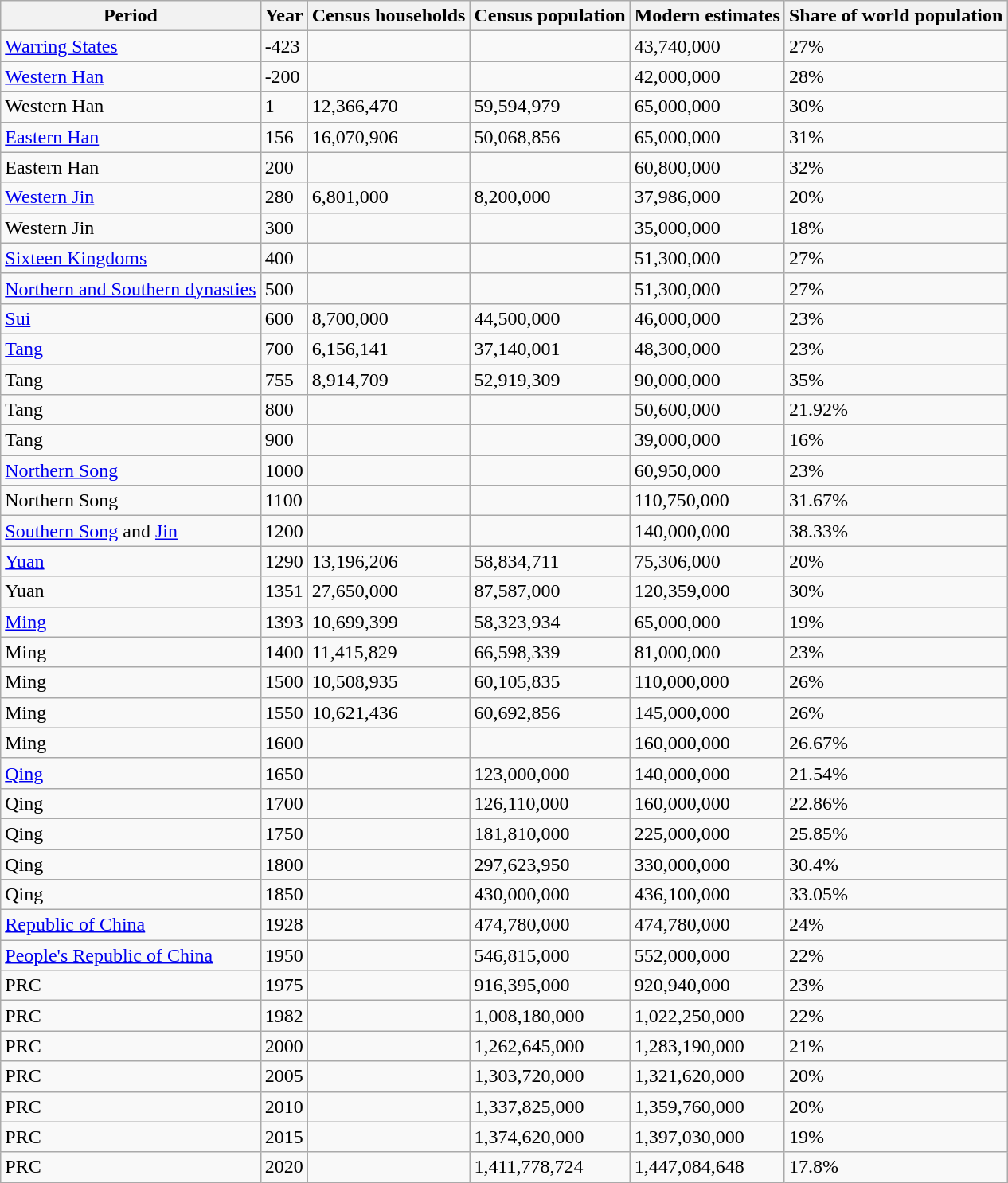<table class="wikitable sortable">
<tr>
<th>Period</th>
<th>Year</th>
<th>Census households</th>
<th>Census population</th>
<th>Modern estimates</th>
<th>Share of world population</th>
</tr>
<tr>
<td><a href='#'>Warring States</a></td>
<td>-423</td>
<td></td>
<td></td>
<td>43,740,000</td>
<td>27%</td>
</tr>
<tr>
<td><a href='#'>Western Han</a></td>
<td>-200</td>
<td></td>
<td></td>
<td>42,000,000</td>
<td>28%</td>
</tr>
<tr>
<td>Western Han</td>
<td>1</td>
<td>12,366,470</td>
<td>59,594,979</td>
<td>65,000,000</td>
<td>30%</td>
</tr>
<tr>
<td><a href='#'>Eastern Han</a></td>
<td>156</td>
<td>16,070,906</td>
<td>50,068,856</td>
<td>65,000,000</td>
<td>31%</td>
</tr>
<tr>
<td>Eastern Han</td>
<td>200</td>
<td></td>
<td></td>
<td>60,800,000</td>
<td>32%</td>
</tr>
<tr>
<td><a href='#'>Western Jin</a></td>
<td>280</td>
<td>6,801,000</td>
<td>8,200,000</td>
<td>37,986,000</td>
<td>20%</td>
</tr>
<tr>
<td>Western Jin</td>
<td>300</td>
<td></td>
<td></td>
<td>35,000,000</td>
<td>18%</td>
</tr>
<tr>
<td><a href='#'>Sixteen Kingdoms</a></td>
<td>400</td>
<td></td>
<td></td>
<td>51,300,000</td>
<td>27%</td>
</tr>
<tr>
<td><a href='#'>Northern and Southern dynasties</a></td>
<td>500</td>
<td></td>
<td></td>
<td>51,300,000</td>
<td>27%</td>
</tr>
<tr>
<td><a href='#'>Sui</a></td>
<td>600</td>
<td>8,700,000</td>
<td>44,500,000</td>
<td>46,000,000</td>
<td>23%</td>
</tr>
<tr>
<td><a href='#'>Tang</a></td>
<td>700</td>
<td>6,156,141</td>
<td>37,140,001</td>
<td>48,300,000</td>
<td>23%</td>
</tr>
<tr>
<td>Tang</td>
<td>755</td>
<td>8,914,709</td>
<td>52,919,309</td>
<td>90,000,000</td>
<td>35%</td>
</tr>
<tr>
<td>Tang</td>
<td>800</td>
<td></td>
<td></td>
<td>50,600,000</td>
<td>21.92%</td>
</tr>
<tr>
<td>Tang</td>
<td>900</td>
<td></td>
<td></td>
<td>39,000,000</td>
<td>16%</td>
</tr>
<tr>
<td><a href='#'>Northern Song</a></td>
<td>1000</td>
<td></td>
<td></td>
<td>60,950,000</td>
<td>23%</td>
</tr>
<tr>
<td>Northern Song</td>
<td>1100</td>
<td></td>
<td></td>
<td>110,750,000</td>
<td>31.67%</td>
</tr>
<tr>
<td><a href='#'>Southern Song</a> and <a href='#'>Jin</a></td>
<td>1200</td>
<td></td>
<td></td>
<td>140,000,000</td>
<td>38.33%</td>
</tr>
<tr>
<td><a href='#'>Yuan</a></td>
<td>1290</td>
<td>13,196,206</td>
<td>58,834,711</td>
<td>75,306,000</td>
<td>20%</td>
</tr>
<tr>
<td>Yuan</td>
<td>1351</td>
<td>27,650,000</td>
<td>87,587,000</td>
<td>120,359,000</td>
<td>30%</td>
</tr>
<tr>
<td><a href='#'>Ming</a></td>
<td>1393</td>
<td>10,699,399</td>
<td>58,323,934</td>
<td>65,000,000</td>
<td>19%</td>
</tr>
<tr>
<td>Ming</td>
<td>1400</td>
<td>11,415,829</td>
<td>66,598,339</td>
<td>81,000,000</td>
<td>23%</td>
</tr>
<tr>
<td>Ming</td>
<td>1500</td>
<td>10,508,935</td>
<td>60,105,835</td>
<td>110,000,000</td>
<td>26%</td>
</tr>
<tr>
<td>Ming</td>
<td>1550</td>
<td>10,621,436</td>
<td>60,692,856</td>
<td>145,000,000</td>
<td>26%</td>
</tr>
<tr>
<td>Ming</td>
<td>1600</td>
<td></td>
<td></td>
<td>160,000,000</td>
<td>26.67%</td>
</tr>
<tr>
<td><a href='#'>Qing</a></td>
<td>1650</td>
<td></td>
<td>123,000,000</td>
<td>140,000,000</td>
<td>21.54%</td>
</tr>
<tr>
<td>Qing</td>
<td>1700</td>
<td></td>
<td>126,110,000</td>
<td>160,000,000</td>
<td>22.86%</td>
</tr>
<tr>
<td>Qing</td>
<td>1750</td>
<td></td>
<td>181,810,000</td>
<td>225,000,000</td>
<td>25.85%</td>
</tr>
<tr>
<td>Qing</td>
<td>1800</td>
<td></td>
<td>297,623,950</td>
<td>330,000,000</td>
<td>30.4%</td>
</tr>
<tr>
<td>Qing</td>
<td>1850</td>
<td></td>
<td>430,000,000</td>
<td>436,100,000</td>
<td>33.05%</td>
</tr>
<tr>
<td><a href='#'>Republic of China</a></td>
<td>1928</td>
<td></td>
<td>474,780,000</td>
<td>474,780,000</td>
<td>24%</td>
</tr>
<tr>
<td><a href='#'>People's Republic of China</a></td>
<td>1950</td>
<td></td>
<td>546,815,000</td>
<td>552,000,000</td>
<td>22%</td>
</tr>
<tr>
<td>PRC</td>
<td>1975</td>
<td></td>
<td>916,395,000</td>
<td>920,940,000</td>
<td>23%</td>
</tr>
<tr>
<td>PRC</td>
<td>1982</td>
<td></td>
<td>1,008,180,000</td>
<td>1,022,250,000</td>
<td>22%</td>
</tr>
<tr>
<td>PRC</td>
<td>2000</td>
<td></td>
<td>1,262,645,000</td>
<td>1,283,190,000</td>
<td>21%</td>
</tr>
<tr>
<td>PRC</td>
<td>2005</td>
<td></td>
<td>1,303,720,000</td>
<td>1,321,620,000</td>
<td>20%</td>
</tr>
<tr>
<td>PRC</td>
<td>2010</td>
<td></td>
<td>1,337,825,000</td>
<td>1,359,760,000</td>
<td>20%</td>
</tr>
<tr>
<td>PRC</td>
<td>2015</td>
<td></td>
<td>1,374,620,000</td>
<td>1,397,030,000</td>
<td>19%</td>
</tr>
<tr>
<td>PRC</td>
<td>2020</td>
<td></td>
<td>1,411,778,724</td>
<td>1,447,084,648</td>
<td>17.8%</td>
</tr>
</table>
